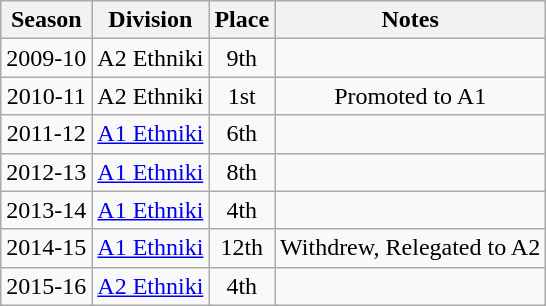<table class="wikitable" style="text-align:center">
<tr>
<th>Season</th>
<th>Division</th>
<th>Place</th>
<th>Notes</th>
</tr>
<tr>
<td>2009-10</td>
<td>A2 Ethniki</td>
<td>9th</td>
<td></td>
</tr>
<tr>
<td>2010-11</td>
<td>A2 Ethniki</td>
<td>1st</td>
<td>Promoted to A1</td>
</tr>
<tr>
<td>2011-12</td>
<td><a href='#'>A1 Ethniki</a></td>
<td>6th</td>
<td></td>
</tr>
<tr>
<td>2012-13</td>
<td><a href='#'>A1 Ethniki</a></td>
<td>8th</td>
<td></td>
</tr>
<tr>
<td>2013-14</td>
<td><a href='#'>A1 Ethniki</a></td>
<td>4th</td>
<td></td>
</tr>
<tr>
<td>2014-15</td>
<td><a href='#'>A1 Ethniki</a></td>
<td>12th</td>
<td>Withdrew, Relegated to A2</td>
</tr>
<tr>
<td>2015-16</td>
<td><a href='#'>A2 Ethniki</a></td>
<td>4th</td>
<td></td>
</tr>
</table>
